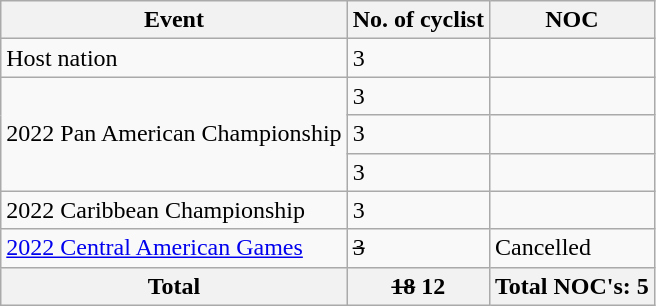<table class="wikitable">
<tr>
<th>Event</th>
<th>No. of cyclist</th>
<th>NOC</th>
</tr>
<tr>
<td>Host nation</td>
<td>3</td>
<td></td>
</tr>
<tr>
<td rowspan="3">2022 Pan American Championship</td>
<td>3</td>
<td></td>
</tr>
<tr>
<td>3</td>
<td align="left"></td>
</tr>
<tr>
<td>3</td>
<td></td>
</tr>
<tr>
<td>2022 Caribbean Championship</td>
<td>3</td>
<td></td>
</tr>
<tr>
<td><a href='#'>2022 Central American Games</a></td>
<td><s>3</s></td>
<td>Cancelled</td>
</tr>
<tr>
<th>Total</th>
<th><s>18</s> 12</th>
<th>Total NOC's: 5</th>
</tr>
</table>
